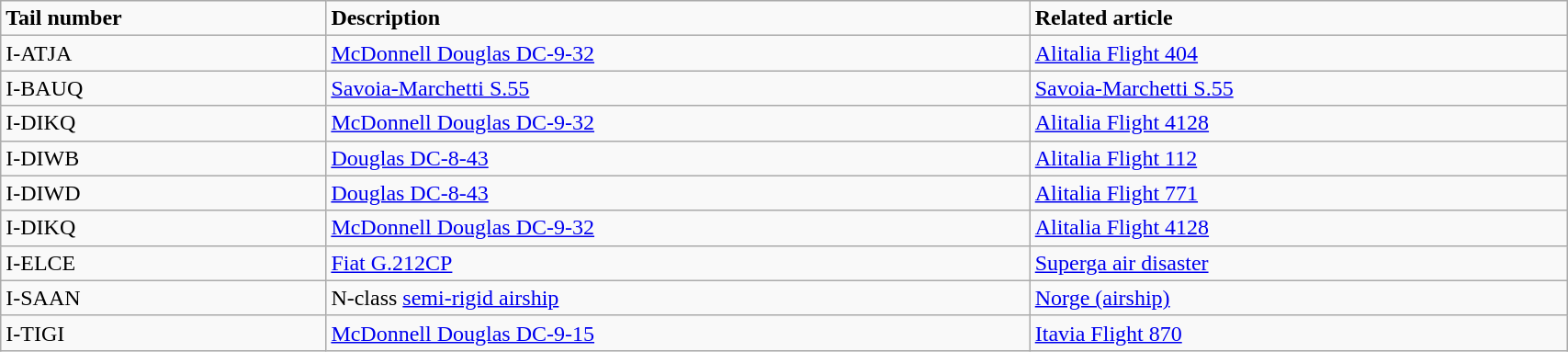<table class="wikitable" width="90%">
<tr>
<td><strong>Tail number</strong></td>
<td><strong>Description</strong></td>
<td><strong>Related article</strong></td>
</tr>
<tr>
<td>I-ATJA</td>
<td><a href='#'>McDonnell Douglas DC-9-32</a></td>
<td><a href='#'>Alitalia Flight 404</a></td>
</tr>
<tr>
<td>I-BAUQ</td>
<td><a href='#'>Savoia-Marchetti S.55</a></td>
<td><a href='#'>Savoia-Marchetti S.55</a></td>
</tr>
<tr>
<td>I-DIKQ</td>
<td><a href='#'>McDonnell Douglas DC-9-32</a></td>
<td><a href='#'>Alitalia Flight 4128</a></td>
</tr>
<tr>
<td>I-DIWB</td>
<td><a href='#'>Douglas DC-8-43</a></td>
<td><a href='#'>Alitalia Flight 112</a></td>
</tr>
<tr>
<td>I-DIWD</td>
<td><a href='#'>Douglas DC-8-43</a></td>
<td><a href='#'>Alitalia Flight 771</a></td>
</tr>
<tr>
<td>I-DIKQ</td>
<td><a href='#'>McDonnell Douglas DC-9-32</a></td>
<td><a href='#'>Alitalia Flight 4128</a></td>
</tr>
<tr>
<td>I-ELCE</td>
<td><a href='#'>Fiat G.212CP</a></td>
<td><a href='#'>Superga air disaster</a></td>
</tr>
<tr>
<td>I-SAAN</td>
<td>N-class <a href='#'>semi-rigid airship</a></td>
<td><a href='#'>Norge (airship)</a></td>
</tr>
<tr>
<td>I-TIGI</td>
<td><a href='#'>McDonnell Douglas DC-9-15</a></td>
<td><a href='#'>Itavia Flight 870</a></td>
</tr>
</table>
